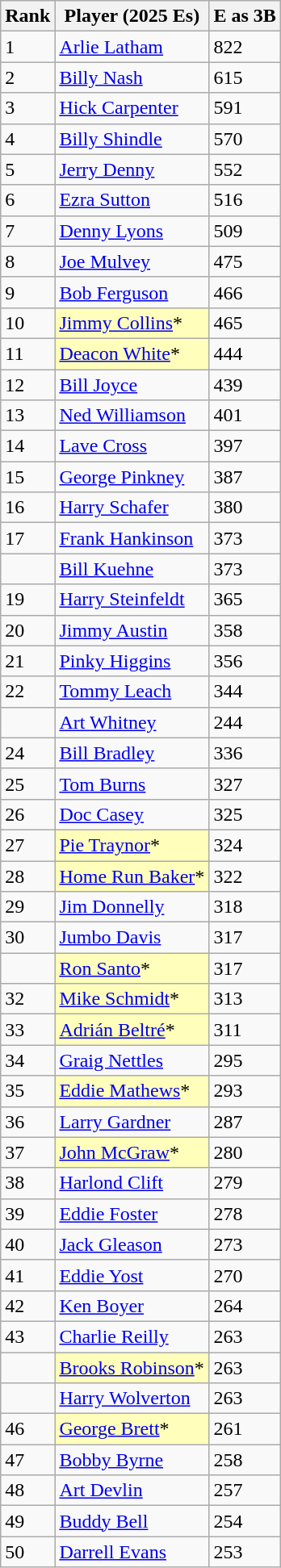<table class="wikitable" style="float:left;">
<tr>
<th>Rank</th>
<th>Player (2025 Es)</th>
<th>E as 3B</th>
</tr>
<tr>
<td>1</td>
<td><a href='#'>Arlie Latham</a></td>
<td>822</td>
</tr>
<tr>
<td>2</td>
<td><a href='#'>Billy Nash</a></td>
<td>615</td>
</tr>
<tr>
<td>3</td>
<td><a href='#'>Hick Carpenter</a></td>
<td>591</td>
</tr>
<tr>
<td>4</td>
<td><a href='#'>Billy Shindle</a></td>
<td>570</td>
</tr>
<tr>
<td>5</td>
<td><a href='#'>Jerry Denny</a></td>
<td>552</td>
</tr>
<tr>
<td>6</td>
<td><a href='#'>Ezra Sutton</a></td>
<td>516</td>
</tr>
<tr>
<td>7</td>
<td><a href='#'>Denny Lyons</a></td>
<td>509</td>
</tr>
<tr>
<td>8</td>
<td><a href='#'>Joe Mulvey</a></td>
<td>475</td>
</tr>
<tr>
<td>9</td>
<td><a href='#'>Bob Ferguson</a></td>
<td>466</td>
</tr>
<tr>
<td>10</td>
<td style="background:#ffffbb;"><a href='#'>Jimmy Collins</a>*</td>
<td>465</td>
</tr>
<tr>
<td>11</td>
<td style="background:#ffffbb;"><a href='#'>Deacon White</a>*</td>
<td>444</td>
</tr>
<tr>
<td>12</td>
<td><a href='#'>Bill Joyce</a></td>
<td>439</td>
</tr>
<tr>
<td>13</td>
<td><a href='#'>Ned Williamson</a></td>
<td>401</td>
</tr>
<tr>
<td>14</td>
<td><a href='#'>Lave Cross</a></td>
<td>397</td>
</tr>
<tr>
<td>15</td>
<td><a href='#'>George Pinkney</a></td>
<td>387</td>
</tr>
<tr>
<td>16</td>
<td><a href='#'>Harry Schafer</a></td>
<td>380</td>
</tr>
<tr>
<td>17</td>
<td><a href='#'>Frank Hankinson</a></td>
<td>373</td>
</tr>
<tr>
<td></td>
<td><a href='#'>Bill Kuehne</a></td>
<td>373</td>
</tr>
<tr>
<td>19</td>
<td><a href='#'>Harry Steinfeldt</a></td>
<td>365</td>
</tr>
<tr>
<td>20</td>
<td><a href='#'>Jimmy Austin</a></td>
<td>358</td>
</tr>
<tr>
<td>21</td>
<td><a href='#'>Pinky Higgins</a></td>
<td>356</td>
</tr>
<tr>
<td>22</td>
<td><a href='#'>Tommy Leach</a></td>
<td>344</td>
</tr>
<tr>
<td></td>
<td><a href='#'>Art Whitney</a></td>
<td>244</td>
</tr>
<tr>
<td>24</td>
<td><a href='#'>Bill Bradley</a></td>
<td>336</td>
</tr>
<tr>
<td>25</td>
<td><a href='#'>Tom Burns</a></td>
<td>327</td>
</tr>
<tr>
<td>26</td>
<td><a href='#'>Doc Casey</a></td>
<td>325</td>
</tr>
<tr>
<td>27</td>
<td style="background:#ffffbb;"><a href='#'>Pie Traynor</a>*</td>
<td>324</td>
</tr>
<tr>
<td>28</td>
<td style="background:#ffffbb;"><a href='#'>Home Run Baker</a>*</td>
<td>322</td>
</tr>
<tr>
<td>29</td>
<td><a href='#'>Jim Donnelly</a></td>
<td>318</td>
</tr>
<tr>
<td>30</td>
<td><a href='#'>Jumbo Davis</a></td>
<td>317</td>
</tr>
<tr>
<td></td>
<td style="background:#ffffbb;"><a href='#'>Ron Santo</a>*</td>
<td>317</td>
</tr>
<tr>
<td>32</td>
<td style="background:#ffffbb;"><a href='#'>Mike Schmidt</a>*</td>
<td>313</td>
</tr>
<tr>
<td>33</td>
<td style="background:#ffffbb;"><a href='#'>Adrián Beltré</a>*</td>
<td>311</td>
</tr>
<tr>
<td>34</td>
<td><a href='#'>Graig Nettles</a></td>
<td>295</td>
</tr>
<tr>
<td>35</td>
<td style="background:#ffffbb;"><a href='#'>Eddie Mathews</a>*</td>
<td>293</td>
</tr>
<tr>
<td>36</td>
<td><a href='#'>Larry Gardner</a></td>
<td>287</td>
</tr>
<tr>
<td>37</td>
<td style="background:#ffffbb;"><a href='#'>John McGraw</a>*</td>
<td>280</td>
</tr>
<tr>
<td>38</td>
<td><a href='#'>Harlond Clift</a></td>
<td>279</td>
</tr>
<tr>
<td>39</td>
<td><a href='#'>Eddie Foster</a></td>
<td>278</td>
</tr>
<tr>
<td>40</td>
<td><a href='#'>Jack Gleason</a></td>
<td>273</td>
</tr>
<tr>
<td>41</td>
<td><a href='#'>Eddie Yost</a></td>
<td>270</td>
</tr>
<tr>
<td>42</td>
<td><a href='#'>Ken Boyer</a></td>
<td>264</td>
</tr>
<tr>
<td>43</td>
<td><a href='#'>Charlie Reilly</a></td>
<td>263</td>
</tr>
<tr>
<td></td>
<td style="background:#ffffbb;"><a href='#'>Brooks Robinson</a>*</td>
<td>263</td>
</tr>
<tr>
<td></td>
<td><a href='#'>Harry Wolverton</a></td>
<td>263</td>
</tr>
<tr>
<td>46</td>
<td style="background:#ffffbb;"><a href='#'>George Brett</a>*</td>
<td>261</td>
</tr>
<tr>
<td>47</td>
<td><a href='#'>Bobby Byrne</a></td>
<td>258</td>
</tr>
<tr>
<td>48</td>
<td><a href='#'>Art Devlin</a></td>
<td>257</td>
</tr>
<tr>
<td>49</td>
<td><a href='#'>Buddy Bell</a></td>
<td>254</td>
</tr>
<tr>
<td>50</td>
<td><a href='#'>Darrell Evans</a></td>
<td>253</td>
</tr>
</table>
